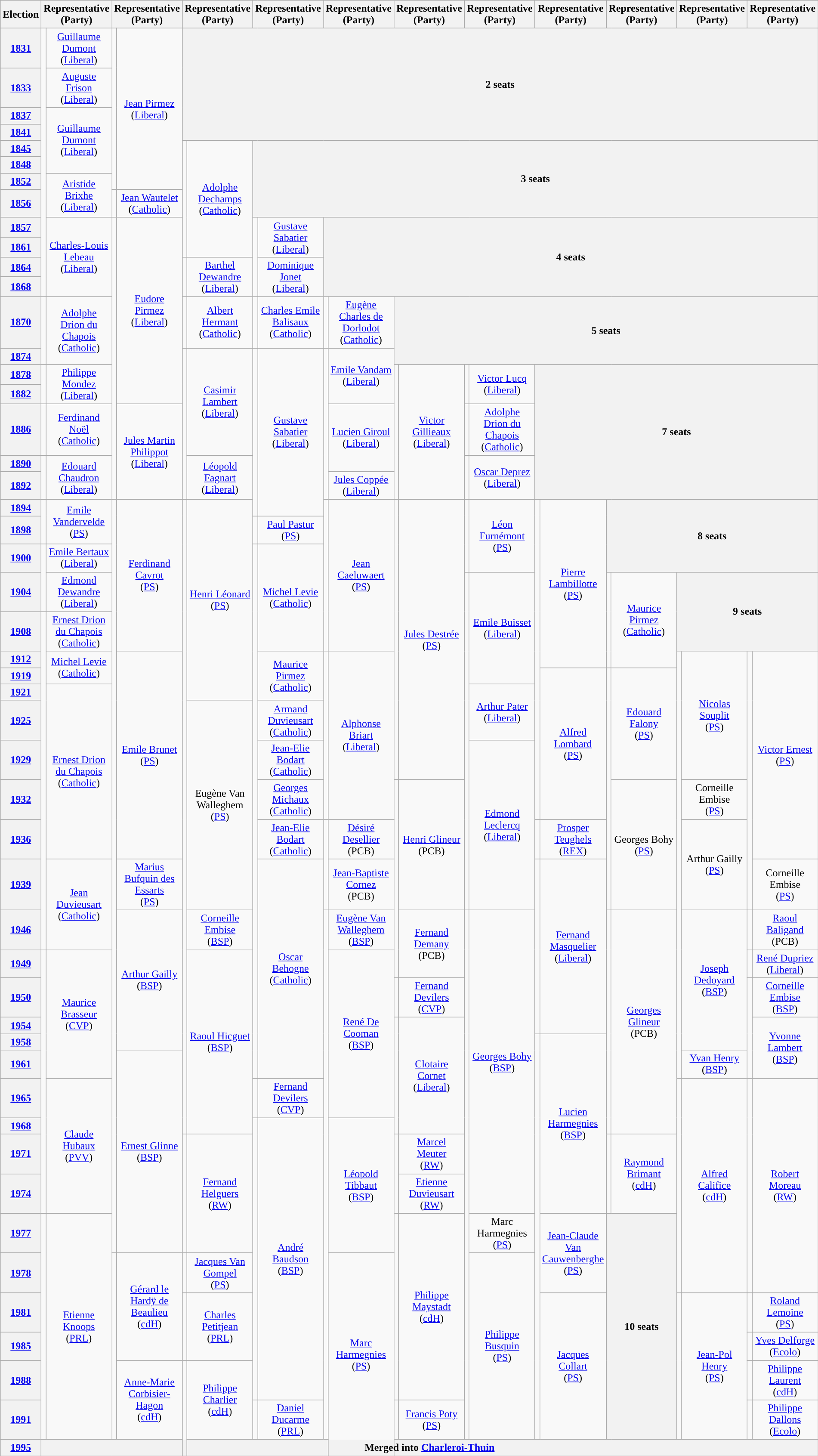<table class="wikitable" style="text-align:center">
<tr>
<th>Election</th>
<th colspan=2>Representative<br>(Party)</th>
<th colspan=2>Representative<br>(Party)</th>
<th colspan=2>Representative<br>(Party)</th>
<th colspan=2>Representative<br>(Party)</th>
<th colspan=2>Representative<br>(Party)</th>
<th colspan=2>Representative<br>(Party)</th>
<th colspan=2>Representative<br>(Party)</th>
<th colspan=2>Representative<br>(Party)</th>
<th colspan=2>Representative<br>(Party)</th>
<th colspan=2>Representative<br>(Party)</th>
<th colspan=2>Representative<br>(Party)</th>
</tr>
<tr>
<th><a href='#'>1831</a></th>
<td rowspan=12; style="background-color: "></td>
<td rowspan=1><a href='#'>Guillaume Dumont</a><br>(<a href='#'>Liberal</a>)</td>
<td rowspan=7; style="background-color: "></td>
<td rowspan=7><a href='#'>Jean Pirmez</a><br>(<a href='#'>Liberal</a>)</td>
<th colspan=18; rowspan=4>2 seats</th>
</tr>
<tr>
<th><a href='#'>1833</a></th>
<td rowspan=1><a href='#'>Auguste Frison</a><br>(<a href='#'>Liberal</a>)</td>
</tr>
<tr>
<th><a href='#'>1837</a></th>
<td rowspan=4><a href='#'>Guillaume Dumont</a><br>(<a href='#'>Liberal</a>)</td>
</tr>
<tr>
<th><a href='#'>1841</a></th>
</tr>
<tr>
<th><a href='#'>1845</a></th>
<td rowspan=6; style="background-color: "></td>
<td rowspan=6><a href='#'>Adolphe Dechamps</a><br>(<a href='#'>Catholic</a>)</td>
<th colspan=16; rowspan=4>3 seats</th>
</tr>
<tr>
<th><a href='#'>1848</a></th>
</tr>
<tr>
<th><a href='#'>1852</a></th>
<td rowspan=2><a href='#'>Aristide Brixhe</a><br>(<a href='#'>Liberal</a>)</td>
</tr>
<tr>
<th><a href='#'>1856</a></th>
<td rowspan=1; style="background-color: "></td>
<td rowspan=1><a href='#'>Jean Wautelet</a><br>(<a href='#'>Catholic</a>)</td>
</tr>
<tr>
<th><a href='#'>1857</a></th>
<td rowspan=4><a href='#'>Charles-Louis Lebeau</a><br>(<a href='#'>Liberal</a>)</td>
<td rowspan=11; style="background-color: "></td>
<td rowspan=8><a href='#'>Eudore Pirmez</a><br>(<a href='#'>Liberal</a>)</td>
<td rowspan=4; style="background-color: "></td>
<td rowspan=2><a href='#'>Gustave Sabatier</a><br>(<a href='#'>Liberal</a>)</td>
<th colspan=14; rowspan=4>4 seats</th>
</tr>
<tr>
<th><a href='#'>1861</a></th>
</tr>
<tr>
<th><a href='#'>1864</a></th>
<td rowspan=2; style="background-color: "></td>
<td rowspan=2><a href='#'>Barthel Dewandre</a><br>(<a href='#'>Liberal</a>)</td>
<td rowspan=2><a href='#'>Dominique Jonet</a><br>(<a href='#'>Liberal</a>)</td>
</tr>
<tr>
<th><a href='#'>1868</a></th>
</tr>
<tr>
<th><a href='#'>1870</a></th>
<td rowspan=2; style="background-color: "></td>
<td rowspan=2><a href='#'>Adolphe Drion du Chapois</a><br>(<a href='#'>Catholic</a>)</td>
<td rowspan=1; style="background-color: "></td>
<td rowspan=1><a href='#'>Albert Hermant</a><br>(<a href='#'>Catholic</a>)</td>
<td rowspan=1; style="background-color: "></td>
<td rowspan=1><a href='#'>Charles Emile Balisaux</a><br>(<a href='#'>Catholic</a>)</td>
<td rowspan=1; style="background-color: "></td>
<td rowspan=1><a href='#'>Eugène Charles de Dorlodot</a><br>(<a href='#'>Catholic</a>)</td>
<th colspan=12; rowspan=2>5 seats</th>
</tr>
<tr>
<th><a href='#'>1874</a></th>
<td rowspan=6; style="background-color: "></td>
<td rowspan=4><a href='#'>Casimir Lambert</a><br>(<a href='#'>Liberal</a>)</td>
<td rowspan=7; style="background-color: "></td>
<td rowspan=7><a href='#'>Gustave Sabatier</a><br>(<a href='#'>Liberal</a>)</td>
<td rowspan=6; style="background-color: "></td>
<td rowspan=3><a href='#'>Emile Vandam</a><br>(<a href='#'>Liberal</a>)</td>
</tr>
<tr>
<th><a href='#'>1878</a></th>
<td rowspan=2; style="background-color: "></td>
<td rowspan=2><a href='#'>Philippe Mondez</a><br>(<a href='#'>Liberal</a>)</td>
<td rowspan=5; style="background-color: "></td>
<td rowspan=5><a href='#'>Victor Gillieaux</a><br>(<a href='#'>Liberal</a>)</td>
<td rowspan=2; style="background-color: "></td>
<td rowspan=2><a href='#'>Victor Lucq</a><br>(<a href='#'>Liberal</a>)</td>
<th colspan=8; rowspan=5>7 seats</th>
</tr>
<tr>
<th><a href='#'>1882</a></th>
</tr>
<tr>
<th><a href='#'>1886</a></th>
<td rowspan=1; style="background-color: "></td>
<td rowspan=1><a href='#'>Ferdinand Noël</a><br>(<a href='#'>Catholic</a>)</td>
<td rowspan=3><a href='#'>Jules Martin Philippot</a><br>(<a href='#'>Liberal</a>)</td>
<td rowspan=2><a href='#'>Lucien Giroul</a><br>(<a href='#'>Liberal</a>)</td>
<td rowspan=1; style="background-color: "></td>
<td rowspan=1><a href='#'>Adolphe Drion du Chapois</a><br>(<a href='#'>Catholic</a>)</td>
</tr>
<tr>
<th><a href='#'>1890</a></th>
<td rowspan=2; style="background-color: "></td>
<td rowspan=2><a href='#'>Edouard Chaudron</a><br>(<a href='#'>Liberal</a>)</td>
<td rowspan=2><a href='#'>Léopold Fagnart</a><br>(<a href='#'>Liberal</a>)</td>
<td rowspan=2; style="background-color: "></td>
<td rowspan=2><a href='#'>Oscar Deprez</a><br>(<a href='#'>Liberal</a>)</td>
</tr>
<tr>
<th><a href='#'>1892</a></th>
<td rowspan=1><a href='#'>Jules Coppée</a><br>(<a href='#'>Liberal</a>)</td>
</tr>
<tr>
<th><a href='#'>1894</a></th>
<td rowspan=2; style="background-color: "></td>
<td rowspan=2><a href='#'>Emile Vandervelde</a><br>(<a href='#'>PS</a>)</td>
<td rowspan=24; style="background-color: "></td>
<td rowspan=5><a href='#'>Ferdinand Cavrot</a><br>(<a href='#'>PS</a>)</td>
<td rowspan=21; style="background-color: "></td>
<td rowspan=8><a href='#'>Henri Léonard</a><br>(<a href='#'>PS</a>)</td>
<td rowspan=5; style="background-color: "></td>
<td rowspan=5><a href='#'>Jean Caeluwaert</a><br>(<a href='#'>PS</a>)</td>
<td rowspan=10; style="background-color: "></td>
<td rowspan=10><a href='#'>Jules Destrée</a><br>(<a href='#'>PS</a>)</td>
<td rowspan=3; style="background-color: "></td>
<td rowspan=3><a href='#'>Léon Furnémont</a><br>(<a href='#'>PS</a>)</td>
<td rowspan=11; style="background-color: "></td>
<td rowspan=6><a href='#'>Pierre Lambillotte</a><br>(<a href='#'>PS</a>)</td>
<th colspan=6; rowspan=3>8 seats</th>
</tr>
<tr>
<th><a href='#'>1898</a></th>
<td rowspan=1; style="background-color: "></td>
<td rowspan=1><a href='#'>Paul Pastur</a><br>(<a href='#'>PS</a>)</td>
</tr>
<tr>
<th><a href='#'>1900</a></th>
<td rowspan=2; style="background-color: "></td>
<td rowspan=1><a href='#'>Emile Bertaux</a><br>(<a href='#'>Liberal</a>)</td>
<td rowspan=17; style="background-color: "></td>
<td rowspan=3><a href='#'>Michel Levie</a><br>(<a href='#'>Catholic</a>)</td>
</tr>
<tr>
<th><a href='#'>1904</a></th>
<td rowspan=1><a href='#'>Edmond Dewandre</a><br>(<a href='#'>Liberal</a>)</td>
<td rowspan=10; style="background-color: "></td>
<td rowspan=4><a href='#'>Emile Buisset</a><br>(<a href='#'>Liberal</a>)</td>
<td rowspan=3; style="background-color: "></td>
<td rowspan=3><a href='#'>Maurice Pirmez</a><br>(<a href='#'>Catholic</a>)</td>
<th colspan=4; rowspan=2>9 seats</th>
</tr>
<tr>
<th><a href='#'>1908</a></th>
<td rowspan=10; style="background-color: "></td>
<td rowspan=1><a href='#'>Ernest Drion du Chapois</a><br>(<a href='#'>Catholic</a>)</td>
</tr>
<tr>
<th><a href='#'>1912</a></th>
<td rowspan=2><a href='#'>Michel Levie</a><br>(<a href='#'>Catholic</a>)</td>
<td rowspan=7><a href='#'>Emile Brunet</a><br>(<a href='#'>PS</a>)</td>
<td rowspan=3><a href='#'>Maurice Pirmez</a><br>(<a href='#'>Catholic</a>)</td>
<td rowspan=6; style="background-color: "></td>
<td rowspan=6><a href='#'>Alphonse Briart</a><br>(<a href='#'>Liberal</a>)</td>
<td rowspan=14; style="background-color: "></td>
<td rowspan=5><a href='#'>Nicolas Souplit</a><br>(<a href='#'>PS</a>)</td>
<td rowspan=8; style="background-color: "></td>
<td rowspan=7><a href='#'>Victor Ernest</a><br>(<a href='#'>PS</a>)</td>
</tr>
<tr>
<th><a href='#'>1919</a></th>
<td rowspan=5><a href='#'>Alfred Lombard</a><br>(<a href='#'>PS</a>)</td>
<td rowspan=7; style="background-color: "></td>
<td rowspan=4><a href='#'>Edouard Falony</a><br>(<a href='#'>PS</a>)</td>
</tr>
<tr>
<th><a href='#'>1921</a></th>
<td rowspan=5><a href='#'>Ernest Drion du Chapois</a><br>(<a href='#'>Catholic</a>)</td>
<td rowspan=2><a href='#'>Arthur Pater</a><br>(<a href='#'>Liberal</a>)</td>
</tr>
<tr>
<th><a href='#'>1925</a></th>
<td rowspan=5>Eugène Van Walleghem<br>(<a href='#'>PS</a>)</td>
<td rowspan=1><a href='#'>Armand Duvieusart</a><br>(<a href='#'>Catholic</a>)</td>
</tr>
<tr>
<th><a href='#'>1929</a></th>
<td rowspan=1><a href='#'>Jean-Elie Bodart</a><br>(<a href='#'>Catholic</a>)</td>
<td rowspan=4><a href='#'>Edmond Leclercq</a><br>(<a href='#'>Liberal</a>)</td>
</tr>
<tr>
<th><a href='#'>1932</a></th>
<td rowspan=1><a href='#'>Georges Michaux</a><br>(<a href='#'>Catholic</a>)</td>
<td rowspan=5; style="background-color: "></td>
<td rowspan=3><a href='#'>Henri Glineur</a><br>(PCB)</td>
<td rowspan=3>Georges Bohy<br>(<a href='#'>PS</a>)</td>
<td>Corneille Embise<br>(<a href='#'>PS</a>)</td>
</tr>
<tr>
<th><a href='#'>1936</a></th>
<td rowspan=1><a href='#'>Jean-Elie Bodart</a><br>(<a href='#'>Catholic</a>)</td>
<td rowspan=2; style="background-color: "></td>
<td rowspan=1><a href='#'>Désiré Desellier</a><br>(PCB)</td>
<td rowspan=1; style="background-color: "></td>
<td rowspan=1><a href='#'>Prosper Teughels</a><br>(<a href='#'>REX</a>)</td>
<td rowspan=2>Arthur Gailly<br>(<a href='#'>PS</a>)</td>
</tr>
<tr>
<th><a href='#'>1939</a></th>
<td rowspan=2><a href='#'>Jean Duvieusart</a><br>(<a href='#'>Catholic</a>)</td>
<td rowspan=1><a href='#'>Marius Bufquin des Essarts</a><br>(<a href='#'>PS</a>)</td>
<td rowspan=7><a href='#'>Oscar Behogne</a><br>(<a href='#'>Catholic</a>)</td>
<td rowspan=1><a href='#'>Jean-Baptiste Cornez</a><br>(PCB)</td>
<td rowspan=5; style="background-color: "></td>
<td rowspan=5><a href='#'>Fernand Masquelier</a><br>(<a href='#'>Liberal</a>)</td>
<td>Corneille Embise<br>(<a href='#'>PS</a>)</td>
</tr>
<tr>
<th><a href='#'>1946</a></th>
<td rowspan=5><a href='#'>Arthur Gailly</a><br>(<a href='#'>BSP</a>)</td>
<td rowspan=1><a href='#'>Corneille Embise</a><br>(<a href='#'>BSP</a>)</td>
<td rowspan=16; style="background-color: "></td>
<td rowspan=1><a href='#'>Eugène Van Walleghem</a><br>(<a href='#'>BSP</a>)</td>
<td rowspan=2><a href='#'>Fernand Demany</a><br>(PCB)</td>
<td rowspan=16; style="background-color: "></td>
<td rowspan=10><a href='#'>Georges Bohy</a><br>(<a href='#'>BSP</a>)</td>
<td rowspan=8; style="background-color: "></td>
<td rowspan=8><a href='#'>Georges Glineur</a><br>(PCB)</td>
<td rowspan=5><a href='#'>Joseph Dedoyard</a><br>(<a href='#'>BSP</a>)</td>
<td rowspan=1; style="background-color: "></td>
<td rowspan=1><a href='#'>Raoul Baligand</a><br>(PCB)</td>
</tr>
<tr>
<th><a href='#'>1949</a></th>
<td rowspan=9; style="background-color: "></td>
<td rowspan=5><a href='#'>Maurice Brasseur</a><br>(<a href='#'>CVP</a>)</td>
<td rowspan=7><a href='#'>Raoul Hicguet</a><br>(<a href='#'>BSP</a>)</td>
<td rowspan=6><a href='#'>René De Cooman</a><br>(<a href='#'>BSP</a>)</td>
<td rowspan=1; style="background-color: "></td>
<td rowspan=1><a href='#'>René Dupriez</a><br>(<a href='#'>Liberal</a>)</td>
</tr>
<tr>
<th><a href='#'>1950</a></th>
<td rowspan=1; style="background-color: "></td>
<td rowspan=1><a href='#'>Fernand Devilers</a><br>(<a href='#'>CVP</a>)</td>
<td rowspan=4; style="background-color: "></td>
<td rowspan=1><a href='#'>Corneille Embise</a><br>(<a href='#'>BSP</a>)</td>
</tr>
<tr>
<th><a href='#'>1954</a></th>
<td rowspan=5; style="background-color: "></td>
<td rowspan=5><a href='#'>Clotaire Cornet</a><br>(<a href='#'>Liberal</a>)</td>
<td rowspan=3><a href='#'>Yvonne Lambert</a><br>(<a href='#'>BSP</a>)</td>
</tr>
<tr>
<th><a href='#'>1958</a></th>
<td rowspan=12; style="background-color: "></td>
<td rowspan=6><a href='#'>Lucien Harmegnies</a><br>(<a href='#'>BSP</a>)</td>
</tr>
<tr>
<th><a href='#'>1961</a></th>
<td rowspan=6><a href='#'>Ernest Glinne</a><br>(<a href='#'>BSP</a>)</td>
<td rowspan=1><a href='#'>Yvan Henry</a><br>(<a href='#'>BSP</a>)</td>
</tr>
<tr>
<th><a href='#'>1965</a></th>
<td rowspan=4><a href='#'>Claude Hubaux</a><br>(<a href='#'>PVV</a>)</td>
<td rowspan=1; style="background-color: "></td>
<td rowspan=1><a href='#'>Fernand Devilers</a><br>(<a href='#'>CVP</a>)</td>
<td rowspan=6; style="background-color: "></td>
<td rowspan=6><a href='#'>Alfred Califice</a><br>(<a href='#'>cdH</a>)</td>
<td rowspan=6; style="background-color: "></td>
<td rowspan=6><a href='#'>Robert Moreau</a><br>(<a href='#'>RW</a>)</td>
</tr>
<tr>
<th><a href='#'>1968</a></th>
<td rowspan=8; style="background-color: "></td>
<td rowspan=8><a href='#'>André Baudson</a><br>(<a href='#'>BSP</a>)</td>
<td rowspan=4><a href='#'>Léopold Tibbaut</a><br>(<a href='#'>BSP</a>)</td>
</tr>
<tr>
<th><a href='#'>1971</a></th>
<td rowspan=3; style="background-color: "></td>
<td rowspan=3><a href='#'>Fernand Helguers</a><br>(<a href='#'>RW</a>)</td>
<td rowspan=2; style="background-color: "></td>
<td rowspan=1><a href='#'>Marcel Meuter</a><br>(<a href='#'>RW</a>)</td>
<td rowspan=2; style="background-color: "></td>
<td rowspan=2><a href='#'>Raymond Brimant</a><br>(<a href='#'>cdH</a>)</td>
</tr>
<tr>
<th><a href='#'>1974</a></th>
<td rowspan=1><a href='#'>Etienne Duvieusart</a><br>(<a href='#'>RW</a>)</td>
</tr>
<tr>
<th><a href='#'>1977</a></th>
<td rowspan=6; style="background-color: "></td>
<td rowspan=6><a href='#'>Etienne Knoops</a><br>(<a href='#'>PRL</a>)</td>
<td rowspan=5; style="background-color: "></td>
<td rowspan=5><a href='#'>Philippe Maystadt</a><br>(<a href='#'>cdH</a>)</td>
<td>Marc Harmegnies<br>(<a href='#'>PS</a>)</td>
<td rowspan=2><a href='#'>Jean-Claude Van Cauwenberghe</a><br>(<a href='#'>PS</a>)</td>
<th colspan=2; rowspan=6>10 seats</th>
</tr>
<tr>
<th><a href='#'>1978</a></th>
<td rowspan=5; style="background-color: "></td>
<td rowspan=3><a href='#'>Gérard le Hardÿ de Beaulieu</a><br>(<a href='#'>cdH</a>)</td>
<td rowspan=1; style="background-color: "></td>
<td rowspan=1><a href='#'>Jacques Van Gompel</a><br>(<a href='#'>PS</a>)</td>
<td rowspan=6><a href='#'>Marc Harmegnies</a><br>(<a href='#'>PS</a>)</td>
<td rowspan=5><a href='#'>Philippe Busquin</a><br>(<a href='#'>PS</a>)</td>
</tr>
<tr>
<th><a href='#'>1981</a></th>
<td rowspan=2; style="background-color: "></td>
<td rowspan=2><a href='#'>Charles Petitjean</a><br>(<a href='#'>PRL</a>)</td>
<td rowspan=4><a href='#'>Jacques Collart</a><br>(<a href='#'>PS</a>)</td>
<td rowspan=4; style="background-color: "></td>
<td rowspan=4><a href='#'>Jean-Pol Henry</a><br>(<a href='#'>PS</a>)</td>
<td rowspan=1; style="background-color: "></td>
<td rowspan=1><a href='#'>Roland Lemoine</a><br>(<a href='#'>PS</a>)</td>
</tr>
<tr>
<th><a href='#'>1985</a></th>
<td rowspan=1; style="background-color: "></td>
<td rowspan=1><a href='#'>Yves Delforge</a><br>(<a href='#'>Ecolo</a>)</td>
</tr>
<tr>
<th><a href='#'>1988</a></th>
<td rowspan=2><a href='#'>Anne-Marie Corbisier-Hagon</a><br>(<a href='#'>cdH</a>)</td>
<td rowspan=5; style="background-color: "></td>
<td rowspan=2><a href='#'>Philippe Charlier</a><br>(<a href='#'>cdH</a>)</td>
<td rowspan=1; style="background-color: "></td>
<td rowspan=1><a href='#'>Philippe Laurent</a><br>(<a href='#'>cdH</a>)</td>
</tr>
<tr>
<th><a href='#'>1991</a></th>
<td rowspan=1; style="background-color: "></td>
<td rowspan=1><a href='#'>Daniel Ducarme</a><br>(<a href='#'>PRL</a>)</td>
<td rowspan=1; style="background-color: "></td>
<td rowspan=1><a href='#'>Francis Poty</a><br>(<a href='#'>PS</a>)</td>
<td rowspan=1; style="background-color: "></td>
<td rowspan=1><a href='#'>Philippe Dallons</a><br>(<a href='#'>Ecolo</a>)</td>
</tr>
<tr>
<th><a href='#'>1995</a></th>
<th colspan=22>Merged into <a href='#'>Charleroi-Thuin</a></th>
</tr>
</table>
